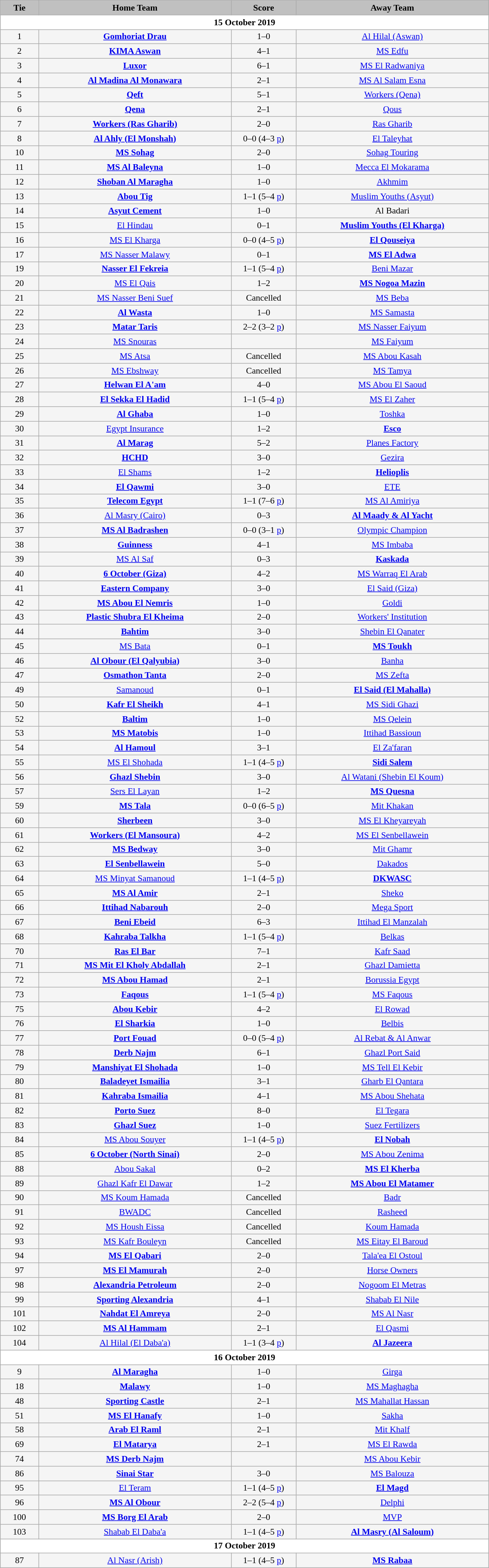<table class="wikitable" style="width: 800px; height:50px; background:WhiteSmoke; text-align:center; font-size:90%">
<tr>
<td scope="col" style="width:  7.25%; background:silver;"><strong>Tie</strong></td>
<td scope="col" style="width: 36.50%; background:silver;"><strong>Home Team</strong></td>
<td scope="col" style="width: 12.25%; background:silver;"><strong>Score</strong></td>
<td scope="col" style="width: 36.50%; background:silver;"><strong>Away Team</strong></td>
</tr>
<tr>
<td colspan=4 style= background:White><strong>15 October 2019</strong></td>
</tr>
<tr>
<td>1</td>
<td><strong><a href='#'>Gomhoriat Drau</a></strong></td>
<td>1–0</td>
<td><a href='#'>Al Hilal (Aswan)</a></td>
</tr>
<tr>
<td>2</td>
<td><strong><a href='#'>KIMA Aswan</a></strong></td>
<td>4–1</td>
<td><a href='#'>MS Edfu</a></td>
</tr>
<tr>
<td>3</td>
<td><strong><a href='#'>Luxor</a></strong></td>
<td>6–1</td>
<td><a href='#'>MS El Radwaniya</a></td>
</tr>
<tr>
<td>4</td>
<td><strong><a href='#'>Al Madina Al Monawara</a></strong></td>
<td>2–1</td>
<td><a href='#'>MS Al Salam Esna</a></td>
</tr>
<tr>
<td>5</td>
<td><strong><a href='#'>Qeft</a></strong></td>
<td>5–1</td>
<td><a href='#'>Workers (Qena)</a></td>
</tr>
<tr>
<td>6</td>
<td><strong><a href='#'>Qena</a></strong></td>
<td>2–1</td>
<td><a href='#'>Qous</a></td>
</tr>
<tr>
<td>7</td>
<td><strong><a href='#'>Workers (Ras Gharib)</a></strong></td>
<td>2–0</td>
<td><a href='#'>Ras Gharib</a></td>
</tr>
<tr>
<td>8</td>
<td><strong><a href='#'>Al Ahly (El Monshah)</a></strong></td>
<td>0–0 (4–3 <a href='#'>p</a>)</td>
<td><a href='#'>El Taleyhat</a></td>
</tr>
<tr>
<td>10</td>
<td><strong><a href='#'>MS Sohag</a></strong></td>
<td>2–0</td>
<td><a href='#'>Sohag Touring</a></td>
</tr>
<tr>
<td>11</td>
<td><strong><a href='#'>MS Al Baleyna</a></strong></td>
<td>1–0</td>
<td><a href='#'>Mecca El Mokarama</a></td>
</tr>
<tr>
<td>12</td>
<td><strong><a href='#'>Shoban Al Maragha</a></strong></td>
<td>1–0</td>
<td><a href='#'>Akhmim</a></td>
</tr>
<tr>
<td>13</td>
<td><strong><a href='#'>Abou Tig</a></strong></td>
<td>1–1 (5–4 <a href='#'>p</a>)</td>
<td><a href='#'>Muslim Youths (Asyut)</a></td>
</tr>
<tr>
<td>14</td>
<td><strong><a href='#'>Asyut Cement</a></strong></td>
<td>1–0</td>
<td>Al Badari</td>
</tr>
<tr>
<td>15</td>
<td><a href='#'>El Hindau</a></td>
<td>0–1</td>
<td><strong><a href='#'>Muslim Youths (El Kharga)</a></strong></td>
</tr>
<tr>
<td>16</td>
<td><a href='#'>MS El Kharga</a></td>
<td>0–0 (4–5 <a href='#'>p</a>)</td>
<td><strong><a href='#'>El Qouseiya</a></strong></td>
</tr>
<tr>
<td>17</td>
<td><a href='#'>MS Nasser Malawy</a></td>
<td>0–1</td>
<td><strong><a href='#'>MS El Adwa</a></strong></td>
</tr>
<tr>
<td>19</td>
<td><strong><a href='#'>Nasser El Fekreia</a></strong></td>
<td>1–1 (5–4 <a href='#'>p</a>)</td>
<td><a href='#'>Beni Mazar</a></td>
</tr>
<tr>
<td>20</td>
<td><a href='#'>MS El Qais</a></td>
<td>1–2</td>
<td><strong><a href='#'>MS Nogoa Mazin</a></strong></td>
</tr>
<tr>
<td>21</td>
<td><a href='#'>MS Nasser Beni Suef</a></td>
<td>Cancelled</td>
<td><a href='#'>MS Beba</a></td>
</tr>
<tr>
<td>22</td>
<td><strong><a href='#'>Al Wasta</a></strong></td>
<td>1–0</td>
<td><a href='#'>MS Samasta</a></td>
</tr>
<tr>
<td>23</td>
<td><strong><a href='#'>Matar Taris</a></strong></td>
<td>2–2 (3–2 <a href='#'>p</a>)</td>
<td><a href='#'>MS Nasser Faiyum</a></td>
</tr>
<tr>
<td>24</td>
<td><a href='#'>MS Snouras</a></td>
<td></td>
<td><a href='#'>MS Faiyum</a></td>
</tr>
<tr>
<td>25</td>
<td><a href='#'>MS Atsa</a></td>
<td>Cancelled</td>
<td><a href='#'>MS Abou Kasah</a></td>
</tr>
<tr>
<td>26</td>
<td><a href='#'>MS Ebshway</a></td>
<td>Cancelled</td>
<td><a href='#'>MS Tamya</a></td>
</tr>
<tr>
<td>27</td>
<td><strong><a href='#'>Helwan El A'am</a></strong></td>
<td>4–0</td>
<td><a href='#'>MS Abou El Saoud</a></td>
</tr>
<tr>
<td>28</td>
<td><strong><a href='#'>El Sekka El Hadid</a></strong></td>
<td>1–1 (5–4 <a href='#'>p</a>)</td>
<td><a href='#'>MS El Zaher</a></td>
</tr>
<tr>
<td>29</td>
<td><strong><a href='#'>Al Ghaba</a></strong></td>
<td>1–0</td>
<td><a href='#'>Toshka</a></td>
</tr>
<tr>
<td>30</td>
<td><a href='#'>Egypt Insurance</a></td>
<td>1–2</td>
<td><strong><a href='#'>Esco</a></strong></td>
</tr>
<tr>
<td>31</td>
<td><strong><a href='#'>Al Marag</a></strong></td>
<td>5–2</td>
<td><a href='#'>Planes Factory</a></td>
</tr>
<tr>
<td>32</td>
<td><strong><a href='#'>HCHD</a></strong></td>
<td>3–0</td>
<td><a href='#'>Gezira</a></td>
</tr>
<tr>
<td>33</td>
<td><a href='#'>El Shams</a></td>
<td>1–2</td>
<td><strong><a href='#'>Helioplis</a></strong></td>
</tr>
<tr>
<td>34</td>
<td><strong><a href='#'>El Qawmi</a></strong></td>
<td>3–0</td>
<td><a href='#'>ETE</a></td>
</tr>
<tr>
<td>35</td>
<td><strong><a href='#'>Telecom Egypt</a></strong></td>
<td>1–1 (7–6 <a href='#'>p</a>)</td>
<td><a href='#'>MS Al Amiriya</a></td>
</tr>
<tr>
<td>36</td>
<td><a href='#'>Al Masry (Cairo)</a></td>
<td>0–3</td>
<td><strong><a href='#'>Al Maady & Al Yacht</a></strong></td>
</tr>
<tr>
<td>37</td>
<td><strong><a href='#'>MS Al Badrashen</a></strong></td>
<td>0–0 (3–1 <a href='#'>p</a>)</td>
<td><a href='#'>Olympic Champion</a></td>
</tr>
<tr>
<td>38</td>
<td><strong><a href='#'>Guinness</a></strong></td>
<td>4–1</td>
<td><a href='#'>MS Imbaba</a></td>
</tr>
<tr>
<td>39</td>
<td><a href='#'>MS Al Saf</a></td>
<td>0–3</td>
<td><strong><a href='#'>Kaskada</a></strong></td>
</tr>
<tr>
<td>40</td>
<td><strong><a href='#'>6 October (Giza)</a></strong></td>
<td>4–2</td>
<td><a href='#'>MS Warraq El Arab</a></td>
</tr>
<tr>
<td>41</td>
<td><strong><a href='#'>Eastern Company</a></strong></td>
<td>3–0</td>
<td><a href='#'>El Said (Giza)</a></td>
</tr>
<tr>
<td>42</td>
<td><strong><a href='#'>MS Abou El Nemris</a></strong></td>
<td>1–0</td>
<td><a href='#'>Goldi</a></td>
</tr>
<tr>
<td>43</td>
<td><strong><a href='#'>Plastic Shubra El Kheima</a></strong></td>
<td>2–0</td>
<td><a href='#'>Workers' Institution</a></td>
</tr>
<tr>
<td>44</td>
<td><strong><a href='#'>Bahtim</a></strong></td>
<td>3–0</td>
<td><a href='#'>Shebin El Qanater</a></td>
</tr>
<tr>
<td>45</td>
<td><a href='#'>MS Bata</a></td>
<td>0–1</td>
<td><strong><a href='#'>MS Toukh</a></strong></td>
</tr>
<tr>
<td>46</td>
<td><strong><a href='#'>Al Obour (El Qalyubia)</a></strong></td>
<td>3–0</td>
<td><a href='#'>Banha</a></td>
</tr>
<tr>
<td>47</td>
<td><strong><a href='#'>Osmathon Tanta</a></strong></td>
<td>2–0</td>
<td><a href='#'>MS Zefta</a></td>
</tr>
<tr>
<td>49</td>
<td><a href='#'>Samanoud</a></td>
<td>0–1</td>
<td><strong><a href='#'>El Said (El Mahalla)</a></strong></td>
</tr>
<tr>
<td>50</td>
<td><strong><a href='#'>Kafr El Sheikh</a></strong></td>
<td>4–1</td>
<td><a href='#'>MS Sidi Ghazi</a></td>
</tr>
<tr>
<td>52</td>
<td><strong><a href='#'>Baltim</a></strong></td>
<td>1–0</td>
<td><a href='#'>MS Qelein</a></td>
</tr>
<tr>
<td>53</td>
<td><strong><a href='#'>MS Matobis</a></strong></td>
<td>1–0</td>
<td><a href='#'>Ittihad Bassioun</a></td>
</tr>
<tr>
<td>54</td>
<td><strong><a href='#'>Al Hamoul</a></strong></td>
<td>3–1</td>
<td><a href='#'>El Za'faran</a></td>
</tr>
<tr>
<td>55</td>
<td><a href='#'>MS El Shohada</a></td>
<td>1–1 (4–5 <a href='#'>p</a>)</td>
<td><strong><a href='#'>Sidi Salem</a></strong></td>
</tr>
<tr>
<td>56</td>
<td><strong><a href='#'>Ghazl Shebin</a></strong></td>
<td>3–0</td>
<td><a href='#'>Al Watani (Shebin El Koum)</a></td>
</tr>
<tr>
<td>57</td>
<td><a href='#'>Sers El Layan</a></td>
<td>1–2</td>
<td><strong><a href='#'>MS Quesna</a></strong></td>
</tr>
<tr>
<td>59</td>
<td><strong><a href='#'>MS Tala</a></strong></td>
<td>0–0 (6–5 <a href='#'>p</a>)</td>
<td><a href='#'>Mit Khakan</a></td>
</tr>
<tr>
<td>60</td>
<td><strong><a href='#'>Sherbeen</a></strong></td>
<td>3–0</td>
<td><a href='#'>MS El Kheyareyah</a></td>
</tr>
<tr>
<td>61</td>
<td><strong><a href='#'>Workers (El Mansoura)</a></strong></td>
<td>4–2</td>
<td><a href='#'>MS El Senbellawein</a></td>
</tr>
<tr>
<td>62</td>
<td><strong><a href='#'>MS Bedway</a></strong></td>
<td>3–0</td>
<td><a href='#'>Mit Ghamr</a></td>
</tr>
<tr>
<td>63</td>
<td><strong><a href='#'>El Senbellawein</a></strong></td>
<td>5–0</td>
<td><a href='#'>Dakados</a></td>
</tr>
<tr>
<td>64</td>
<td><a href='#'>MS Minyat Samanoud</a></td>
<td>1–1 (4–5 <a href='#'>p</a>)</td>
<td><strong><a href='#'>DKWASC</a></strong></td>
</tr>
<tr>
<td>65</td>
<td><strong><a href='#'>MS Al Amir</a></strong></td>
<td>2–1</td>
<td><a href='#'>Sheko</a></td>
</tr>
<tr>
<td>66</td>
<td><strong><a href='#'>Ittihad Nabarouh</a></strong></td>
<td>2–0</td>
<td><a href='#'>Mega Sport</a></td>
</tr>
<tr>
<td>67</td>
<td><strong><a href='#'>Beni Ebeid</a></strong></td>
<td>6–3</td>
<td><a href='#'>Ittihad El Manzalah</a></td>
</tr>
<tr>
<td>68</td>
<td><strong><a href='#'>Kahraba Talkha</a></strong></td>
<td>1–1 (5–4 <a href='#'>p</a>)</td>
<td><a href='#'>Belkas</a></td>
</tr>
<tr>
<td>70</td>
<td><strong><a href='#'>Ras El Bar</a></strong></td>
<td>7–1</td>
<td><a href='#'>Kafr Saad</a></td>
</tr>
<tr>
<td>71</td>
<td><strong><a href='#'>MS Mit El Kholy Abdallah</a></strong></td>
<td>2–1</td>
<td><a href='#'>Ghazl Damietta</a></td>
</tr>
<tr>
<td>72</td>
<td><strong><a href='#'>MS Abou Hamad</a></strong></td>
<td>2–1</td>
<td><a href='#'>Borussia Egypt</a></td>
</tr>
<tr>
<td>73</td>
<td><strong><a href='#'>Faqous</a></strong></td>
<td>1–1 (5–4 <a href='#'>p</a>)</td>
<td><a href='#'>MS Faqous</a></td>
</tr>
<tr>
<td>75</td>
<td><strong><a href='#'>Abou Kebir</a></strong></td>
<td>4–2</td>
<td><a href='#'>El Rowad</a></td>
</tr>
<tr>
<td>76</td>
<td><strong><a href='#'>El Sharkia</a></strong></td>
<td>1–0</td>
<td><a href='#'>Belbis</a></td>
</tr>
<tr>
<td>77</td>
<td><strong><a href='#'>Port Fouad</a></strong></td>
<td>0–0 (5–4 <a href='#'>p</a>)</td>
<td><a href='#'>Al Rebat & Al Anwar</a></td>
</tr>
<tr>
<td>78</td>
<td><strong><a href='#'>Derb Najm</a></strong></td>
<td>6–1</td>
<td><a href='#'>Ghazl Port Said</a></td>
</tr>
<tr>
<td>79</td>
<td><strong><a href='#'>Manshiyat El Shohada</a></strong></td>
<td>1–0</td>
<td><a href='#'>MS Tell El Kebir</a></td>
</tr>
<tr>
<td>80</td>
<td><strong><a href='#'>Baladeyet Ismailia</a></strong></td>
<td>3–1</td>
<td><a href='#'>Gharb El Qantara</a></td>
</tr>
<tr>
<td>81</td>
<td><strong><a href='#'>Kahraba Ismailia</a></strong></td>
<td>4–1</td>
<td><a href='#'>MS Abou Shehata</a></td>
</tr>
<tr>
<td>82</td>
<td><strong><a href='#'>Porto Suez</a></strong></td>
<td>8–0</td>
<td><a href='#'>El Tegara</a></td>
</tr>
<tr>
<td>83</td>
<td><strong><a href='#'>Ghazl Suez</a></strong></td>
<td>1–0</td>
<td><a href='#'>Suez Fertilizers</a></td>
</tr>
<tr>
<td>84</td>
<td><a href='#'>MS Abou Souyer</a></td>
<td>1–1 (4–5 <a href='#'>p</a>)</td>
<td><strong><a href='#'>El Nobah</a></strong></td>
</tr>
<tr>
<td>85</td>
<td><strong><a href='#'>6 October (North Sinai)</a></strong></td>
<td>2–0</td>
<td><a href='#'>MS Abou Zenima</a></td>
</tr>
<tr>
<td>88</td>
<td><a href='#'>Abou Sakal</a></td>
<td>0–2</td>
<td><strong><a href='#'>MS El Kherba</a></strong></td>
</tr>
<tr>
<td>89</td>
<td><a href='#'>Ghazl Kafr El Dawar</a></td>
<td>1–2</td>
<td><strong><a href='#'>MS Abou El Matamer</a></strong></td>
</tr>
<tr>
<td>90</td>
<td><a href='#'>MS Koum Hamada</a></td>
<td>Cancelled</td>
<td><a href='#'>Badr</a></td>
</tr>
<tr>
<td>91</td>
<td><a href='#'>BWADC</a></td>
<td>Cancelled</td>
<td><a href='#'>Rasheed</a></td>
</tr>
<tr>
<td>92</td>
<td><a href='#'>MS Housh Eissa</a></td>
<td>Cancelled</td>
<td><a href='#'>Koum Hamada</a></td>
</tr>
<tr>
<td>93</td>
<td><a href='#'>MS Kafr Bouleyn</a></td>
<td>Cancelled</td>
<td><a href='#'>MS Eitay El Baroud</a></td>
</tr>
<tr>
<td>94</td>
<td><strong><a href='#'>MS El Qabari</a></strong></td>
<td>2–0</td>
<td><a href='#'>Tala'ea El Ostoul</a></td>
</tr>
<tr>
<td>97</td>
<td><strong><a href='#'>MS El Mamurah</a></strong></td>
<td>2–0</td>
<td><a href='#'>Horse Owners</a></td>
</tr>
<tr>
<td>98</td>
<td><strong><a href='#'>Alexandria Petroleum</a></strong></td>
<td>2–0</td>
<td><a href='#'>Nogoom El Metras</a></td>
</tr>
<tr>
<td>99</td>
<td><strong><a href='#'>Sporting Alexandria</a></strong></td>
<td>4–1</td>
<td><a href='#'>Shabab El Nile</a></td>
</tr>
<tr>
<td>101</td>
<td><strong><a href='#'>Nahdat El Amreya</a></strong></td>
<td>2–0</td>
<td><a href='#'>MS Al Nasr</a></td>
</tr>
<tr>
<td>102</td>
<td><strong><a href='#'>MS Al Hammam</a></strong></td>
<td>2–1</td>
<td><a href='#'>El Qasmi</a></td>
</tr>
<tr>
<td>104</td>
<td><a href='#'>Al Hilal (El Daba'a)</a></td>
<td>1–1 (3–4 <a href='#'>p</a>)</td>
<td><strong><a href='#'>Al Jazeera</a></strong></td>
</tr>
<tr>
<td colspan=4 style= background:White><strong>16 October 2019</strong></td>
</tr>
<tr>
<td>9</td>
<td><strong><a href='#'>Al Maragha</a></strong></td>
<td>1–0</td>
<td><a href='#'>Girga</a></td>
</tr>
<tr>
<td>18</td>
<td><strong><a href='#'>Malawy</a></strong></td>
<td>1–0</td>
<td><a href='#'>MS Maghagha</a></td>
</tr>
<tr>
<td>48</td>
<td><strong><a href='#'>Sporting Castle</a></strong></td>
<td>2–1</td>
<td><a href='#'>MS Mahallat Hassan</a></td>
</tr>
<tr>
<td>51</td>
<td><strong><a href='#'>MS El Hanafy</a></strong></td>
<td>1–0</td>
<td><a href='#'>Sakha</a></td>
</tr>
<tr>
<td>58</td>
<td><strong><a href='#'>Arab El Raml</a></strong></td>
<td>2–1</td>
<td><a href='#'>Mit Khalf</a></td>
</tr>
<tr>
<td>69</td>
<td><strong><a href='#'>El Matarya</a></strong></td>
<td>2–1</td>
<td><a href='#'>MS El Rawda</a></td>
</tr>
<tr>
<td>74</td>
<td><strong><a href='#'>MS Derb Najm</a></strong></td>
<td></td>
<td><a href='#'>MS Abou Kebir</a></td>
</tr>
<tr>
<td>86</td>
<td><strong><a href='#'>Sinai Star</a></strong></td>
<td>3–0</td>
<td><a href='#'>MS Balouza</a></td>
</tr>
<tr>
<td>95</td>
<td><a href='#'>El Teram</a></td>
<td>1–1 (4–5 <a href='#'>p</a>)</td>
<td><strong><a href='#'>El Magd</a></strong></td>
</tr>
<tr>
<td>96</td>
<td><strong><a href='#'>MS Al Obour</a></strong></td>
<td>2–2 (5–4 <a href='#'>p</a>)</td>
<td><a href='#'>Delphi</a></td>
</tr>
<tr>
<td>100</td>
<td><strong><a href='#'>MS Borg El Arab</a></strong></td>
<td>2–0</td>
<td><a href='#'>MVP</a></td>
</tr>
<tr>
<td>103</td>
<td><a href='#'>Shabab El Daba'a</a></td>
<td>1–1 (4–5 <a href='#'>p</a>)</td>
<td><strong><a href='#'>Al Masry (Al Saloum)</a></strong></td>
</tr>
<tr>
<td colspan=4 style= background:White><strong>17 October 2019</strong></td>
</tr>
<tr>
<td>87</td>
<td><a href='#'>Al Nasr (Arish)</a></td>
<td>1–1 (4–5 <a href='#'>p</a>)</td>
<td><strong><a href='#'>MS Rabaa</a></strong></td>
</tr>
</table>
